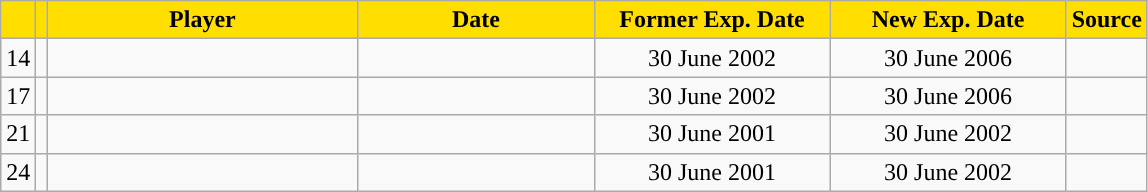<table class="wikitable sortable">
<tr>
<th style="background:#FFDE00"></th>
<th style="background:#FFDE00"></th>
<th width=200 style="background:#FFDE00">Player</th>
<th width=150 style="background:#FFDE00">Date</th>
<th width=150 style="background:#FFDE00">Former Exp. Date</th>
<th width=150 style="background:#FFDE00">New Exp. Date</th>
<th style="background:#FFDE00">Source</th>
</tr>
<tr>
<td align=center>14</td>
<td align=center></td>
<td></td>
<td align=center></td>
<td align=center>30 June 2002</td>
<td align=center>30 June 2006</td>
<td align=center></td>
</tr>
<tr>
<td align=center>17</td>
<td align=center></td>
<td></td>
<td align=center></td>
<td align=center>30 June 2002</td>
<td align=center>30 June 2006</td>
<td align=center></td>
</tr>
<tr>
<td align=center>21</td>
<td align=center></td>
<td></td>
<td align=center></td>
<td align=center>30 June 2001</td>
<td align=center>30 June 2002</td>
<td align=center></td>
</tr>
<tr>
<td align=center>24</td>
<td align=center></td>
<td></td>
<td align=center></td>
<td align=center>30 June 2001</td>
<td align=center>30 June 2002</td>
<td align=center></td>
</tr>
</table>
